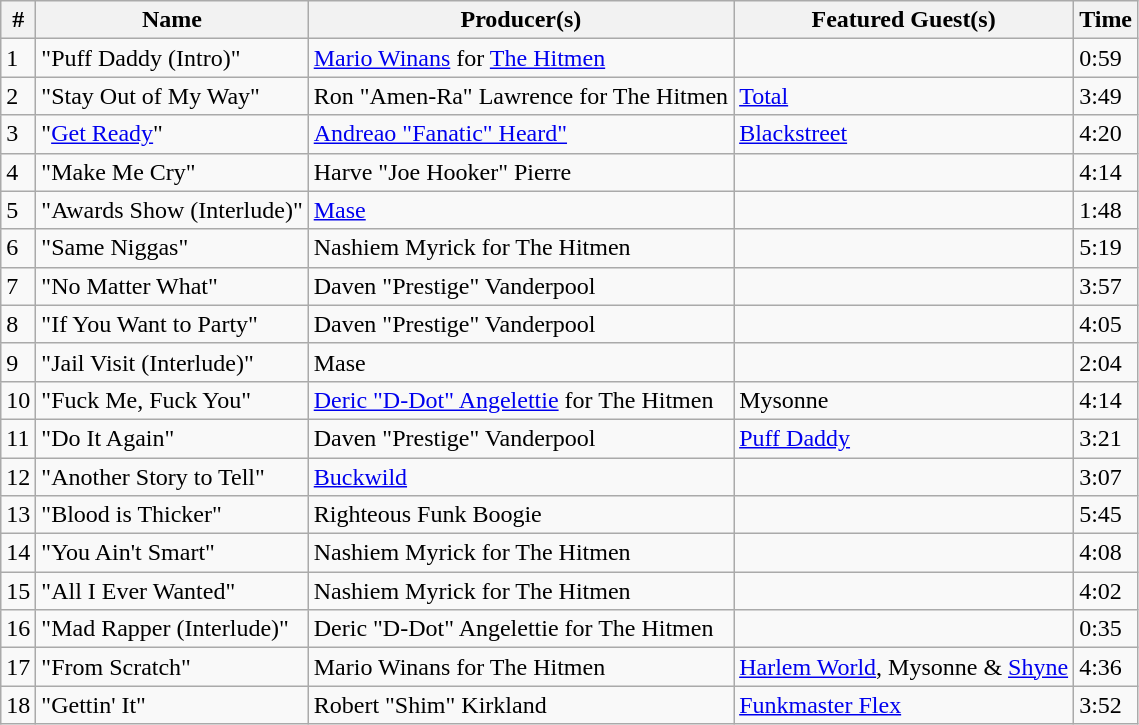<table class="wikitable">
<tr>
<th align="center">#</th>
<th align="center">Name</th>
<th align="center">Producer(s)</th>
<th align="center">Featured Guest(s)</th>
<th align="center">Time</th>
</tr>
<tr>
<td>1</td>
<td>"Puff Daddy (Intro)"</td>
<td><a href='#'>Mario Winans</a> for <a href='#'>The Hitmen</a></td>
<td></td>
<td>0:59</td>
</tr>
<tr>
<td>2</td>
<td>"Stay Out of My Way"</td>
<td>Ron "Amen-Ra" Lawrence for The Hitmen</td>
<td><a href='#'>Total</a></td>
<td>3:49</td>
</tr>
<tr>
<td>3</td>
<td>"<a href='#'>Get Ready</a>"</td>
<td><a href='#'>Andreao "Fanatic" Heard"</a></td>
<td><a href='#'>Blackstreet</a></td>
<td>4:20</td>
</tr>
<tr>
<td>4</td>
<td>"Make Me Cry"</td>
<td>Harve "Joe Hooker" Pierre</td>
<td></td>
<td>4:14</td>
</tr>
<tr>
<td>5</td>
<td>"Awards Show (Interlude)"</td>
<td><a href='#'>Mase</a></td>
<td></td>
<td>1:48</td>
</tr>
<tr>
<td>6</td>
<td>"Same Niggas"</td>
<td>Nashiem Myrick for The Hitmen</td>
<td></td>
<td>5:19</td>
</tr>
<tr>
<td>7</td>
<td>"No Matter What"</td>
<td>Daven "Prestige" Vanderpool</td>
<td></td>
<td>3:57</td>
</tr>
<tr>
<td>8</td>
<td>"If You Want to Party"</td>
<td>Daven "Prestige" Vanderpool</td>
<td></td>
<td>4:05</td>
</tr>
<tr>
<td>9</td>
<td>"Jail Visit (Interlude)"</td>
<td>Mase</td>
<td></td>
<td>2:04</td>
</tr>
<tr>
<td>10</td>
<td>"Fuck Me, Fuck You"</td>
<td><a href='#'>Deric "D-Dot" Angelettie</a> for The Hitmen</td>
<td>Mysonne</td>
<td>4:14</td>
</tr>
<tr>
<td>11</td>
<td>"Do It Again"</td>
<td>Daven "Prestige" Vanderpool</td>
<td><a href='#'>Puff Daddy</a></td>
<td>3:21</td>
</tr>
<tr>
<td>12</td>
<td>"Another Story to Tell"</td>
<td><a href='#'>Buckwild</a></td>
<td></td>
<td>3:07</td>
</tr>
<tr>
<td>13</td>
<td>"Blood is Thicker"</td>
<td>Righteous Funk Boogie</td>
<td></td>
<td>5:45</td>
</tr>
<tr>
<td>14</td>
<td>"You Ain't Smart"</td>
<td>Nashiem Myrick for The Hitmen</td>
<td></td>
<td>4:08</td>
</tr>
<tr>
<td>15</td>
<td>"All I Ever Wanted"</td>
<td>Nashiem Myrick for The Hitmen</td>
<td></td>
<td>4:02</td>
</tr>
<tr>
<td>16</td>
<td>"Mad Rapper (Interlude)"</td>
<td>Deric "D-Dot" Angelettie for The Hitmen</td>
<td></td>
<td>0:35</td>
</tr>
<tr>
<td>17</td>
<td>"From Scratch"</td>
<td>Mario Winans for The Hitmen</td>
<td><a href='#'>Harlem World</a>, Mysonne & <a href='#'>Shyne</a></td>
<td>4:36</td>
</tr>
<tr>
<td>18</td>
<td>"Gettin' It"</td>
<td>Robert "Shim" Kirkland</td>
<td><a href='#'>Funkmaster Flex</a></td>
<td>3:52</td>
</tr>
</table>
